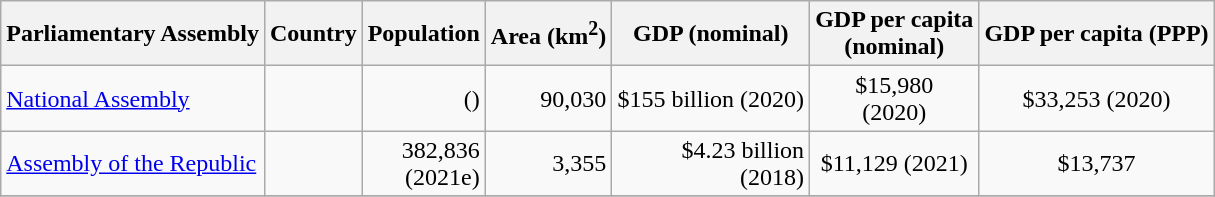<table class="wikitable">
<tr>
<th>Parliamentary Assembly</th>
<th>Country</th>
<th>Population</th>
<th>Area (km<sup>2</sup>)</th>
<th>GDP (nominal)</th>
<th>GDP per capita<br>(nominal)</th>
<th>GDP per capita (PPP)</th>
</tr>
<tr>
<td><a href='#'>National Assembly</a></td>
<td></td>
<td style="text-align:right;"> ()</td>
<td style="text-align:right;">90,030</td>
<td style="text-align:right;">$155 billion (2020)</td>
<td style="text-align:center;">$15,980 <br>(2020) </td>
<td style="text-align:center;">$33,253 (2020)</td>
</tr>
<tr>
<td><a href='#'>Assembly of the Republic</a></td>
<td></td>
<td style="text-align:right;">382,836 <br>(2021e)</td>
<td style="text-align:right;">3,355</td>
<td style="text-align:right;">$4.23 billion<br>(2018)</td>
<td style="text-align:center;">$11,129 (2021)</td>
<td style="text-align:center;">$13,737</td>
</tr>
<tr>
</tr>
</table>
